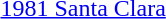<table>
<tr>
<td><a href='#'>1981 Santa Clara</a></td>
<td></td>
<td></td>
<td></td>
</tr>
</table>
